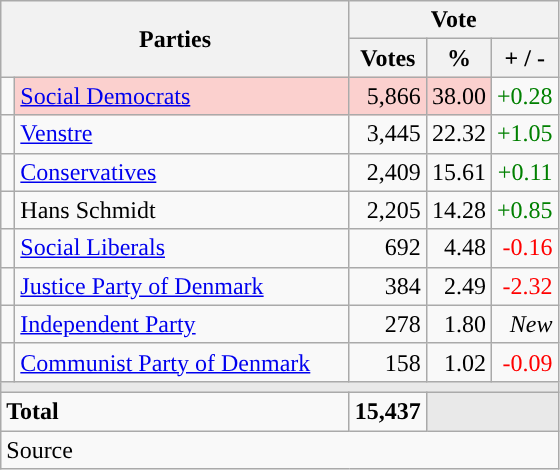<table class="wikitable" style="text-align:right;">
<tr>
<th style="text-align:centre;" rowspan="2" colspan="2" width="225">Parties</th>
<th colspan="3">Vote</th>
</tr>
<tr>
<th width="15">Votes</th>
<th width="15">%</th>
<th width="15">+ / -</th>
</tr>
<tr>
<td width="2" style="color:inherit;background:"></td>
<td bgcolor=#fbd0ce  align="left"><a href='#'>Social Democrats</a></td>
<td bgcolor=#fbd0ce>5,866</td>
<td bgcolor=#fbd0ce>38.00</td>
<td style=color:green;>+0.28</td>
</tr>
<tr>
<td width="2" style="color:inherit;background:"></td>
<td align="left"><a href='#'>Venstre</a></td>
<td>3,445</td>
<td>22.32</td>
<td style=color:green;>+1.05</td>
</tr>
<tr>
<td width="2" style="color:inherit;background:"></td>
<td align="left"><a href='#'>Conservatives</a></td>
<td>2,409</td>
<td>15.61</td>
<td style=color:green;>+0.11</td>
</tr>
<tr>
<td width="2" style="color:inherit;background:"></td>
<td align="left">Hans Schmidt</td>
<td>2,205</td>
<td>14.28</td>
<td style=color:green;>+0.85</td>
</tr>
<tr>
<td width="2" style="color:inherit;background:"></td>
<td align="left"><a href='#'>Social Liberals</a></td>
<td>692</td>
<td>4.48</td>
<td style=color:red;>-0.16</td>
</tr>
<tr>
<td width="2" style="color:inherit;background:"></td>
<td align="left"><a href='#'>Justice Party of Denmark</a></td>
<td>384</td>
<td>2.49</td>
<td style=color:red;>-2.32</td>
</tr>
<tr>
<td width="2" style="color:inherit;background:"></td>
<td align="left"><a href='#'>Independent Party</a></td>
<td>278</td>
<td>1.80</td>
<td><em>New</em></td>
</tr>
<tr>
<td width="2" style="color:inherit;background:"></td>
<td align="left"><a href='#'>Communist Party of Denmark</a></td>
<td>158</td>
<td>1.02</td>
<td style=color:red;>-0.09</td>
</tr>
<tr>
<td colspan="7" bgcolor="#E9E9E9"></td>
</tr>
<tr>
<td align="left" colspan="2"><strong>Total</strong></td>
<td><strong>15,437</strong></td>
<td bgcolor="#E9E9E9" colspan="2"></td>
</tr>
<tr>
<td align="left" colspan="6">Source</td>
</tr>
</table>
